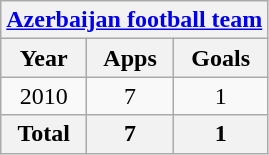<table class="wikitable" style="text-align:center">
<tr>
<th colspan=3><a href='#'>Azerbaijan football team</a></th>
</tr>
<tr>
<th>Year</th>
<th>Apps</th>
<th>Goals</th>
</tr>
<tr>
<td>2010</td>
<td>7</td>
<td>1</td>
</tr>
<tr>
<th>Total</th>
<th>7</th>
<th>1</th>
</tr>
</table>
